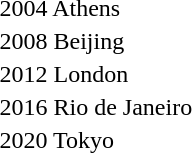<table>
<tr>
<td>2004 Athens <br></td>
<td></td>
<td></td>
<td></td>
</tr>
<tr>
<td>2008 Beijing <br></td>
<td></td>
<td></td>
<td></td>
</tr>
<tr>
<td>2012 London <br></td>
<td></td>
<td></td>
<td></td>
</tr>
<tr>
<td>2016 Rio de Janeiro <br></td>
<td></td>
<td></td>
<td></td>
</tr>
<tr>
<td>2020 Tokyo <br></td>
<td></td>
<td></td>
<td></td>
</tr>
</table>
